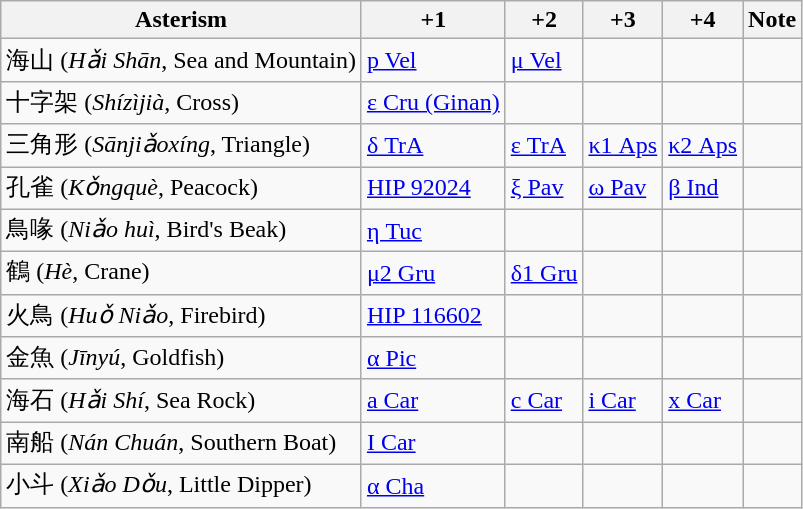<table class = "wikitable">
<tr>
<th>Asterism</th>
<th>+1</th>
<th>+2</th>
<th>+3</th>
<th>+4</th>
<th>Note</th>
</tr>
<tr>
<td>海山 (<em>Hǎi Shān</em>, Sea and Mountain)</td>
<td><a href='#'>p Vel</a></td>
<td><a href='#'>μ Vel</a></td>
<td></td>
<td></td>
<td></td>
</tr>
<tr>
<td>十字架 (<em>Shízìjià</em>, Cross)</td>
<td><a href='#'>ε Cru (Ginan)</a></td>
<td></td>
<td></td>
<td></td>
<td></td>
</tr>
<tr>
<td>三角形 (<em>Sānjiǎoxíng</em>, Triangle)</td>
<td><a href='#'>δ TrA</a></td>
<td><a href='#'>ε TrA</a></td>
<td><a href='#'>κ1 Aps</a></td>
<td><a href='#'>κ2 Aps</a></td>
<td></td>
</tr>
<tr>
<td>孔雀 (<em>Kǒngquè</em>, Peacock)</td>
<td><a href='#'>HIP 92024</a></td>
<td><a href='#'>ξ Pav</a></td>
<td><a href='#'>ω Pav</a></td>
<td><a href='#'>β Ind</a></td>
<td></td>
</tr>
<tr>
<td>鳥喙 (<em>Niǎo huì</em>, Bird's Beak)</td>
<td><a href='#'>η Tuc</a></td>
<td></td>
<td></td>
<td></td>
<td></td>
</tr>
<tr>
<td>鶴 (<em>Hè</em>, Crane)</td>
<td><a href='#'>μ2 Gru</a></td>
<td><a href='#'>δ1 Gru</a></td>
<td></td>
<td></td>
<td></td>
</tr>
<tr>
<td>火鳥 (<em>Huǒ Niǎo</em>, Firebird)</td>
<td><a href='#'>HIP 116602</a></td>
<td></td>
<td></td>
<td></td>
<td></td>
</tr>
<tr>
<td>金魚 (<em>Jīnyú</em>, Goldfish)</td>
<td><a href='#'>α Pic</a></td>
<td></td>
<td></td>
<td></td>
<td></td>
</tr>
<tr>
<td>海石 (<em>Hǎi Shí</em>, Sea Rock)</td>
<td><a href='#'>a Car</a></td>
<td><a href='#'>c Car</a></td>
<td><a href='#'>i Car</a></td>
<td><a href='#'>x Car</a></td>
<td></td>
</tr>
<tr>
<td>南船 (<em>Nán Chuán</em>, Southern Boat)</td>
<td><a href='#'>I Car</a></td>
<td></td>
<td></td>
<td></td>
<td></td>
</tr>
<tr>
<td>小斗 (<em>Xiǎo Dǒu</em>, Little Dipper)</td>
<td><a href='#'>α Cha</a></td>
<td></td>
<td></td>
<td></td>
<td></td>
</tr>
</table>
